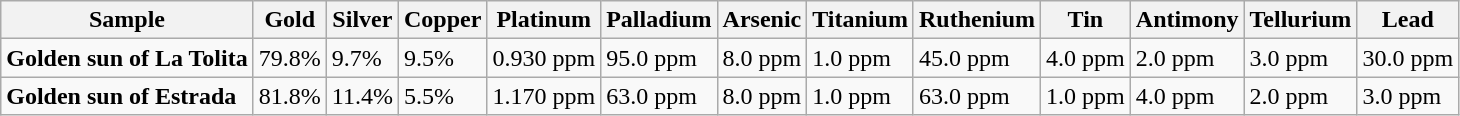<table class="wikitable">
<tr>
<th>Sample</th>
<th>Gold</th>
<th>Silver</th>
<th>Copper</th>
<th>Platinum</th>
<th>Palladium</th>
<th>Arsenic</th>
<th>Titanium</th>
<th>Ruthenium</th>
<th>Tin</th>
<th>Antimony</th>
<th>Tellurium</th>
<th>Lead</th>
</tr>
<tr>
<td><strong>Golden sun of La Tolita</strong></td>
<td>79.8%</td>
<td>9.7%</td>
<td>9.5%</td>
<td>0.930 ppm</td>
<td>95.0 ppm</td>
<td>8.0 ppm</td>
<td>1.0 ppm</td>
<td>45.0 ppm</td>
<td>4.0 ppm</td>
<td>2.0 ppm</td>
<td>3.0 ppm</td>
<td>30.0 ppm</td>
</tr>
<tr>
<td><strong>Golden sun of Estrada</strong></td>
<td>81.8%</td>
<td>11.4%</td>
<td>5.5%</td>
<td>1.170 ppm</td>
<td>63.0 ppm</td>
<td>8.0 ppm</td>
<td>1.0 ppm</td>
<td>63.0 ppm</td>
<td>1.0 ppm</td>
<td>4.0 ppm</td>
<td>2.0 ppm</td>
<td>3.0 ppm</td>
</tr>
</table>
